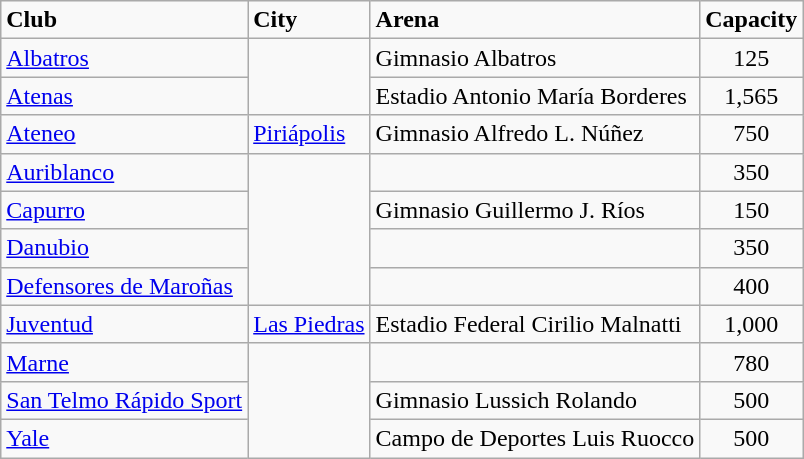<table class="wikitable sortable">
<tr>
<td><strong>Club</strong></td>
<td><strong>City</strong></td>
<td><strong>Arena</strong></td>
<td><strong>Capacity</strong></td>
</tr>
<tr align=left>
<td><a href='#'>Albatros</a></td>
<td rowspan=2></td>
<td>Gimnasio Albatros</td>
<td align="center">125</td>
</tr>
<tr align=left>
<td><a href='#'>Atenas</a></td>
<td>Estadio Antonio María Borderes</td>
<td align="center">1,565</td>
</tr>
<tr align=left>
<td><a href='#'>Ateneo</a></td>
<td> <a href='#'>Piriápolis</a></td>
<td>Gimnasio Alfredo L. Núñez</td>
<td align="center">750</td>
</tr>
<tr align=left>
<td><a href='#'>Auriblanco</a></td>
<td rowspan=4></td>
<td></td>
<td align="center">350</td>
</tr>
<tr align=left>
<td><a href='#'>Capurro</a></td>
<td>Gimnasio Guillermo J. Ríos</td>
<td align="center">150</td>
</tr>
<tr align=left>
<td><a href='#'>Danubio</a></td>
<td></td>
<td align="center">350</td>
</tr>
<tr align=left>
<td><a href='#'>Defensores de Maroñas</a></td>
<td></td>
<td align="center">400</td>
</tr>
<tr align=left>
<td><a href='#'>Juventud</a></td>
<td> <a href='#'>Las Piedras</a></td>
<td>Estadio Federal Cirilio Malnatti</td>
<td align="center">1,000</td>
</tr>
<tr align=left>
<td><a href='#'>Marne</a></td>
<td rowspan=3></td>
<td></td>
<td align="center">780</td>
</tr>
<tr align=left>
<td><a href='#'>San Telmo Rápido Sport</a></td>
<td>Gimnasio Lussich Rolando</td>
<td align="center">500</td>
</tr>
<tr align=left>
<td><a href='#'>Yale</a></td>
<td>Campo de Deportes Luis Ruocco</td>
<td align="center">500</td>
</tr>
</table>
